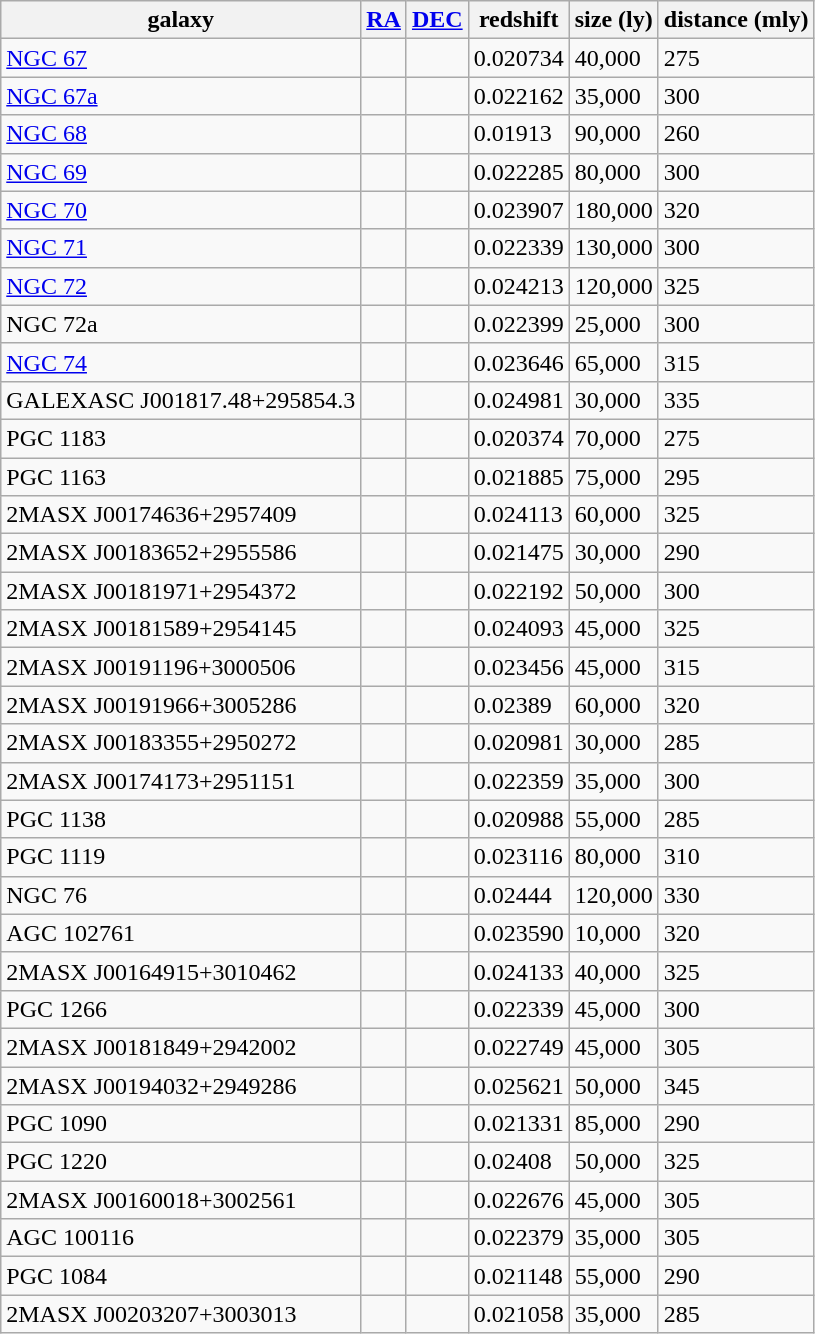<table class="wikitable sortable">
<tr>
<th>galaxy</th>
<th><a href='#'>RA</a></th>
<th><a href='#'>DEC</a></th>
<th>redshift</th>
<th>size (ly)</th>
<th>distance (mly)</th>
</tr>
<tr>
<td><a href='#'>NGC 67</a></td>
<td></td>
<td></td>
<td>0.020734</td>
<td>40,000</td>
<td>275</td>
</tr>
<tr>
<td><a href='#'>NGC 67a</a></td>
<td></td>
<td></td>
<td>0.022162</td>
<td>35,000</td>
<td>300</td>
</tr>
<tr>
<td><a href='#'>NGC 68</a></td>
<td></td>
<td></td>
<td>0.01913</td>
<td>90,000</td>
<td>260</td>
</tr>
<tr>
<td><a href='#'>NGC 69</a></td>
<td></td>
<td></td>
<td>0.022285</td>
<td>80,000</td>
<td>300</td>
</tr>
<tr>
<td><a href='#'>NGC 70</a></td>
<td></td>
<td></td>
<td>0.023907</td>
<td>180,000</td>
<td>320</td>
</tr>
<tr>
<td><a href='#'>NGC 71</a></td>
<td></td>
<td></td>
<td>0.022339</td>
<td>130,000</td>
<td>300</td>
</tr>
<tr>
<td><a href='#'>NGC 72</a></td>
<td></td>
<td></td>
<td>0.024213</td>
<td>120,000</td>
<td>325</td>
</tr>
<tr>
<td>NGC 72a</td>
<td></td>
<td></td>
<td>0.022399</td>
<td>25,000</td>
<td>300</td>
</tr>
<tr>
<td><a href='#'>NGC 74</a></td>
<td></td>
<td></td>
<td>0.023646</td>
<td>65,000</td>
<td>315</td>
</tr>
<tr>
<td>GALEXASC J001817.48+295854.3</td>
<td></td>
<td></td>
<td>0.024981</td>
<td>30,000</td>
<td>335</td>
</tr>
<tr>
<td>PGC 1183</td>
<td></td>
<td></td>
<td>0.020374</td>
<td>70,000</td>
<td>275</td>
</tr>
<tr>
<td>PGC 1163</td>
<td></td>
<td></td>
<td>0.021885</td>
<td>75,000</td>
<td>295</td>
</tr>
<tr>
<td>2MASX J00174636+2957409</td>
<td></td>
<td></td>
<td>0.024113</td>
<td>60,000</td>
<td>325</td>
</tr>
<tr>
<td>2MASX J00183652+2955586</td>
<td></td>
<td></td>
<td>0.021475</td>
<td>30,000</td>
<td>290</td>
</tr>
<tr>
<td>2MASX J00181971+2954372</td>
<td></td>
<td></td>
<td>0.022192</td>
<td>50,000</td>
<td>300</td>
</tr>
<tr>
<td>2MASX J00181589+2954145</td>
<td></td>
<td></td>
<td>0.024093</td>
<td>45,000</td>
<td>325</td>
</tr>
<tr>
<td>2MASX J00191196+3000506</td>
<td></td>
<td></td>
<td>0.023456</td>
<td>45,000</td>
<td>315</td>
</tr>
<tr>
<td>2MASX J00191966+3005286</td>
<td></td>
<td></td>
<td>0.02389</td>
<td>60,000</td>
<td>320</td>
</tr>
<tr>
<td>2MASX J00183355+2950272</td>
<td></td>
<td></td>
<td>0.020981</td>
<td>30,000</td>
<td>285</td>
</tr>
<tr>
<td>2MASX J00174173+2951151</td>
<td></td>
<td></td>
<td>0.022359</td>
<td>35,000</td>
<td>300</td>
</tr>
<tr>
<td>PGC 1138</td>
<td></td>
<td></td>
<td>0.020988</td>
<td>55,000</td>
<td>285</td>
</tr>
<tr>
<td>PGC 1119</td>
<td></td>
<td></td>
<td>0.023116</td>
<td>80,000</td>
<td>310</td>
</tr>
<tr>
<td>NGC 76</td>
<td></td>
<td></td>
<td>0.02444</td>
<td>120,000</td>
<td>330</td>
</tr>
<tr>
<td>AGC 102761</td>
<td></td>
<td></td>
<td>0.023590</td>
<td>10,000</td>
<td>320</td>
</tr>
<tr>
<td>2MASX J00164915+3010462</td>
<td></td>
<td></td>
<td>0.024133</td>
<td>40,000</td>
<td>325</td>
</tr>
<tr>
<td>PGC 1266</td>
<td></td>
<td></td>
<td>0.022339</td>
<td>45,000</td>
<td>300</td>
</tr>
<tr>
<td>2MASX J00181849+2942002</td>
<td></td>
<td></td>
<td>0.022749</td>
<td>45,000</td>
<td>305</td>
</tr>
<tr>
<td>2MASX J00194032+2949286</td>
<td></td>
<td></td>
<td>0.025621</td>
<td>50,000</td>
<td>345</td>
</tr>
<tr>
<td>PGC 1090</td>
<td></td>
<td></td>
<td>0.021331</td>
<td>85,000</td>
<td>290</td>
</tr>
<tr>
<td>PGC 1220</td>
<td></td>
<td></td>
<td>0.02408</td>
<td>50,000</td>
<td>325</td>
</tr>
<tr>
<td>2MASX J00160018+3002561</td>
<td></td>
<td></td>
<td>0.022676</td>
<td>45,000</td>
<td>305</td>
</tr>
<tr>
<td>AGC 100116</td>
<td></td>
<td></td>
<td>0.022379</td>
<td>35,000</td>
<td>305</td>
</tr>
<tr>
<td>PGC 1084</td>
<td></td>
<td></td>
<td>0.021148</td>
<td>55,000</td>
<td>290</td>
</tr>
<tr>
<td>2MASX J00203207+3003013</td>
<td></td>
<td></td>
<td>0.021058</td>
<td>35,000</td>
<td>285</td>
</tr>
</table>
